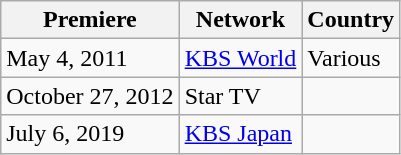<table class="wikitable">
<tr>
<th>Premiere</th>
<th>Network</th>
<th>Country</th>
</tr>
<tr>
<td>May 4, 2011</td>
<td><a href='#'>KBS World</a></td>
<td>Various</td>
</tr>
<tr>
<td>October 27, 2012</td>
<td>Star TV</td>
<td></td>
</tr>
<tr>
<td>July 6, 2019</td>
<td><a href='#'>KBS Japan</a></td>
<td></td>
</tr>
</table>
